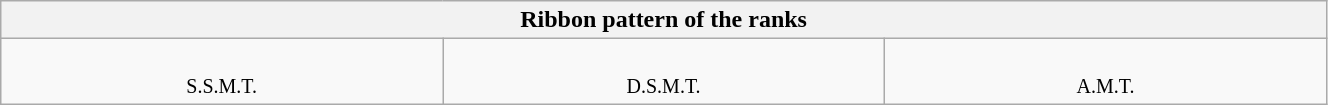<table align=center class=wikitable width=70%>
<tr>
<th colspan=3>Ribbon pattern of the ranks </th>
</tr>
<tr>
<td width=33% valign=top align=center><br><small>S.S.M.T.</small></td>
<td width=33% valign=top align=center><br><small>D.S.M.T.</small></td>
<td width=33% valign=top align=center><br><small>A.M.T.</small></td>
</tr>
</table>
